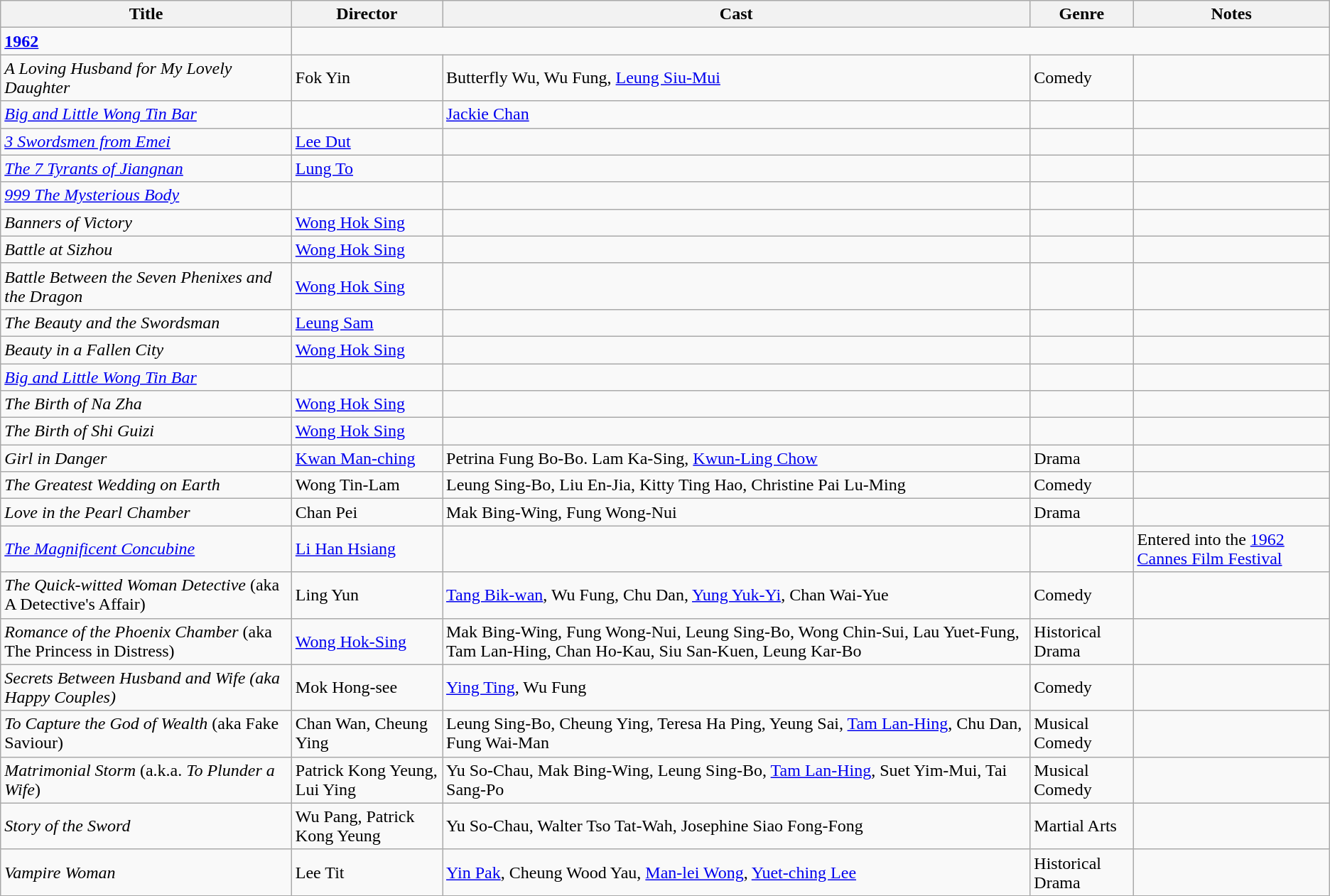<table class="wikitable sortable">
<tr>
<th>Title</th>
<th>Director</th>
<th>Cast</th>
<th>Genre</th>
<th>Notes</th>
</tr>
<tr>
<td><strong><a href='#'>1962</a></strong></td>
</tr>
<tr>
<td><em>A Loving Husband for My Lovely Daughter</em></td>
<td>Fok Yin</td>
<td>Butterfly Wu, Wu Fung, <a href='#'>Leung Siu-Mui</a></td>
<td>Comedy</td>
<td></td>
</tr>
<tr>
<td><em><a href='#'>Big and Little Wong Tin Bar</a></em></td>
<td></td>
<td><a href='#'>Jackie Chan</a></td>
<td></td>
<td></td>
</tr>
<tr>
<td><em><a href='#'>3 Swordsmen from Emei</a></em></td>
<td><a href='#'>Lee Dut</a></td>
<td></td>
<td></td>
<td></td>
</tr>
<tr>
<td><em><a href='#'>The 7 Tyrants of Jiangnan</a></em></td>
<td><a href='#'>Lung To</a></td>
<td></td>
<td></td>
<td></td>
</tr>
<tr>
<td><em><a href='#'>999 The Mysterious Body</a></em></td>
<td></td>
<td></td>
<td></td>
<td></td>
</tr>
<tr>
<td><em>Banners of Victory</em></td>
<td><a href='#'>Wong Hok Sing</a></td>
<td></td>
<td></td>
<td></td>
</tr>
<tr>
<td><em>Battle at Sizhou</em></td>
<td><a href='#'>Wong Hok Sing</a></td>
<td></td>
<td></td>
<td></td>
</tr>
<tr>
<td><em>Battle Between the Seven Phenixes and the Dragon</em></td>
<td><a href='#'>Wong Hok Sing</a></td>
<td></td>
<td></td>
<td></td>
</tr>
<tr>
<td><em>The Beauty and the Swordsman</em></td>
<td><a href='#'>Leung Sam</a></td>
<td></td>
<td></td>
<td></td>
</tr>
<tr>
<td><em>Beauty in a Fallen City</em></td>
<td><a href='#'>Wong Hok Sing</a></td>
<td></td>
<td></td>
<td></td>
</tr>
<tr>
<td><em><a href='#'>Big and Little Wong Tin Bar</a></em></td>
<td></td>
<td></td>
<td></td>
<td></td>
</tr>
<tr>
<td><em>The Birth of Na Zha</em></td>
<td><a href='#'>Wong Hok Sing</a></td>
<td></td>
<td></td>
<td></td>
</tr>
<tr>
<td><em>The Birth of Shi Guizi</em></td>
<td><a href='#'>Wong Hok Sing</a></td>
<td></td>
<td></td>
<td></td>
</tr>
<tr>
<td><em>Girl in Danger</em></td>
<td><a href='#'>Kwan Man-ching</a></td>
<td>Petrina Fung Bo-Bo. Lam Ka-Sing, <a href='#'>Kwun-Ling Chow</a></td>
<td>Drama</td>
<td></td>
</tr>
<tr>
<td><em>The Greatest Wedding on Earth</em></td>
<td>Wong Tin-Lam</td>
<td>Leung Sing-Bo, Liu En-Jia, Kitty Ting Hao, Christine Pai Lu-Ming</td>
<td>Comedy</td>
<td></td>
</tr>
<tr>
<td><em>Love in the Pearl Chamber</em></td>
<td>Chan Pei</td>
<td>Mak Bing-Wing, Fung Wong-Nui</td>
<td>Drama</td>
<td></td>
</tr>
<tr>
<td><em><a href='#'>The Magnificent Concubine</a></em></td>
<td><a href='#'>Li Han Hsiang</a></td>
<td></td>
<td></td>
<td>Entered into the <a href='#'>1962 Cannes Film Festival</a></td>
</tr>
<tr>
<td><em>The Quick-witted Woman Detective</em> (aka A Detective's Affair)</td>
<td>Ling Yun</td>
<td><a href='#'>Tang Bik-wan</a>, Wu Fung, Chu Dan, <a href='#'>Yung Yuk-Yi</a>, Chan Wai-Yue</td>
<td>Comedy</td>
<td></td>
</tr>
<tr>
<td><em>Romance of the Phoenix Chamber</em> (aka The Princess in Distress)</td>
<td><a href='#'>Wong Hok-Sing</a></td>
<td>Mak Bing-Wing, Fung Wong-Nui, Leung Sing-Bo, Wong Chin-Sui, Lau Yuet-Fung, Tam Lan-Hing, Chan Ho-Kau, Siu San-Kuen, Leung Kar-Bo</td>
<td>Historical Drama</td>
<td></td>
</tr>
<tr>
<td><em>Secrets Between Husband and Wife (aka Happy Couples)</em></td>
<td>Mok Hong-see</td>
<td><a href='#'>Ying Ting</a>, Wu Fung</td>
<td>Comedy</td>
<td></td>
</tr>
<tr>
<td><em>To Capture the God of Wealth</em> (aka Fake Saviour)</td>
<td>Chan Wan, Cheung Ying</td>
<td>Leung Sing-Bo, Cheung Ying, Teresa Ha Ping, Yeung Sai, <a href='#'>Tam Lan-Hing</a>, Chu Dan, Fung Wai-Man</td>
<td>Musical Comedy</td>
<td></td>
</tr>
<tr>
<td><em>Matrimonial Storm</em> (a.k.a. <em>To Plunder a Wife</em>)</td>
<td>Patrick Kong Yeung, Lui Ying</td>
<td>Yu So-Chau, Mak Bing-Wing, Leung Sing-Bo, <a href='#'>Tam Lan-Hing</a>, Suet Yim-Mui, Tai Sang-Po</td>
<td>Musical Comedy</td>
<td></td>
</tr>
<tr>
<td><em>Story of the Sword</em></td>
<td>Wu Pang, Patrick Kong Yeung</td>
<td>Yu So-Chau, Walter Tso Tat-Wah, Josephine Siao Fong-Fong</td>
<td>Martial Arts</td>
<td></td>
</tr>
<tr>
<td><em>Vampire Woman</em></td>
<td>Lee Tit</td>
<td><a href='#'>Yin Pak</a>, Cheung Wood Yau, <a href='#'>Man-lei Wong</a>, <a href='#'>Yuet-ching Lee</a></td>
<td>Historical Drama</td>
<td></td>
</tr>
<tr>
</tr>
</table>
